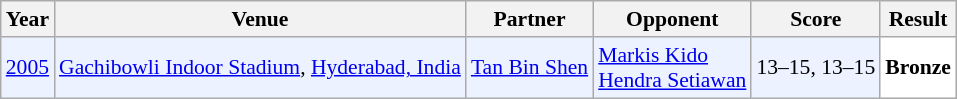<table class="sortable wikitable" style="font-size: 90%;">
<tr>
<th>Year</th>
<th>Venue</th>
<th>Partner</th>
<th>Opponent</th>
<th>Score</th>
<th>Result</th>
</tr>
<tr style="background:#ECF2FF">
<td align="center"><a href='#'>2005</a></td>
<td align="left"><a href='#'>Gachibowli Indoor Stadium</a>, <a href='#'>Hyderabad, India</a></td>
<td align="left"> <a href='#'>Tan Bin Shen</a></td>
<td align="left"> <a href='#'>Markis Kido</a> <br>  <a href='#'>Hendra Setiawan</a></td>
<td align="left">13–15, 13–15</td>
<td style="text-align:left; background:white"> <strong>Bronze</strong></td>
</tr>
</table>
